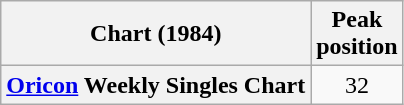<table class="wikitable plainrowheaders" style="text-align:center;">
<tr>
<th>Chart (1984)</th>
<th>Peak<br>position</th>
</tr>
<tr>
<th scope="row"><a href='#'>Oricon</a> Weekly Singles Chart</th>
<td>32</td>
</tr>
</table>
